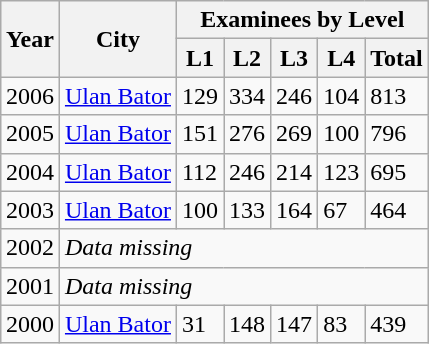<table class="wikitable" align="right">
<tr>
<th rowspan=2>Year</th>
<th rowspan=2>City</th>
<th colspan=5>Examinees by Level</th>
</tr>
<tr>
<th>L1</th>
<th>L2</th>
<th>L3</th>
<th>L4</th>
<th>Total</th>
</tr>
<tr>
<td>2006</td>
<td><a href='#'>Ulan Bator</a></td>
<td>129</td>
<td>334</td>
<td>246</td>
<td>104</td>
<td>813</td>
</tr>
<tr>
<td>2005</td>
<td><a href='#'>Ulan Bator</a></td>
<td>151</td>
<td>276</td>
<td>269</td>
<td>100</td>
<td>796</td>
</tr>
<tr>
<td>2004</td>
<td><a href='#'>Ulan Bator</a></td>
<td>112</td>
<td>246</td>
<td>214</td>
<td>123</td>
<td>695</td>
</tr>
<tr>
<td>2003</td>
<td><a href='#'>Ulan Bator</a></td>
<td>100</td>
<td>133</td>
<td>164</td>
<td>67</td>
<td>464</td>
</tr>
<tr>
<td>2002</td>
<td colspan=6><em>Data missing</em></td>
</tr>
<tr>
<td>2001</td>
<td colspan=6><em>Data missing</em></td>
</tr>
<tr>
<td>2000</td>
<td><a href='#'>Ulan Bator</a></td>
<td>31</td>
<td>148</td>
<td>147</td>
<td>83</td>
<td>439</td>
</tr>
</table>
